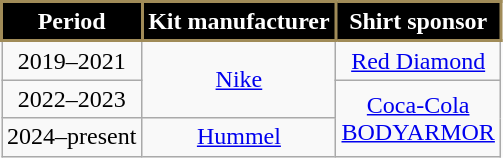<table class="wikitable" style="text-align: center">
<tr>
<th style="background:#000000; color:white; border:2px solid #A08B58;">Period</th>
<th style="background:#000000; color:white; border:2px solid #A08B58;">Kit manufacturer</th>
<th style="background:#000000; color:white; border:2px solid #A08B58;">Shirt sponsor</th>
</tr>
<tr>
<td>2019–2021</td>
<td rowspan="2"><a href='#'>Nike</a></td>
<td><a href='#'>Red Diamond</a></td>
</tr>
<tr>
<td>2022–2023</td>
<td rowspan="2"><a href='#'>Coca-Cola</a><br><a href='#'>BODYARMOR</a></td>
</tr>
<tr>
<td>2024–present</td>
<td><a href='#'>Hummel</a></td>
</tr>
</table>
